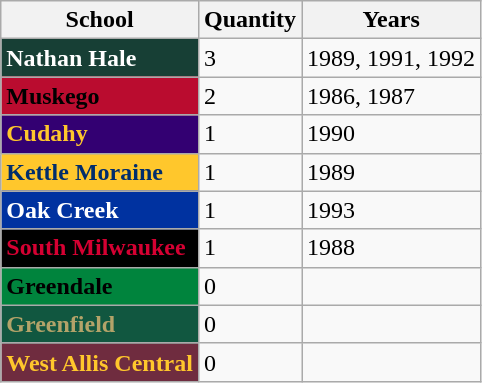<table class="wikitable">
<tr>
<th>School</th>
<th>Quantity</th>
<th>Years</th>
</tr>
<tr>
<td style="background: #173f35; color: white"><strong>Nathan Hale</strong></td>
<td>3</td>
<td>1989, 1991, 1992</td>
</tr>
<tr>
<td style="background: #ba0c2f; color: black"><strong>Muskego</strong></td>
<td>2</td>
<td>1986, 1987</td>
</tr>
<tr>
<td style="background: #330072; color: #ffc72c"><strong>Cudahy</strong></td>
<td>1</td>
<td>1990</td>
</tr>
<tr>
<td style="background: #ffc72c; color: #002d6c"><strong>Kettle Moraine</strong></td>
<td>1</td>
<td>1989</td>
</tr>
<tr>
<td style="background: #0032a0; color: white"><strong>Oak Creek</strong></td>
<td>1</td>
<td>1993</td>
</tr>
<tr>
<td style="background: black; color: #d50032"><strong>South Milwaukee</strong></td>
<td>1</td>
<td>1988</td>
</tr>
<tr>
<td style="background: #00843d; color: black"><strong>Greendale</strong></td>
<td>0</td>
<td></td>
</tr>
<tr>
<td style="background: #115740; color: #b3a369"><strong>Greenfield</strong></td>
<td>0</td>
<td></td>
</tr>
<tr>
<td style="background: #6f2c3f; color: #ffc72c"><strong>West Allis Central</strong></td>
<td>0</td>
<td></td>
</tr>
</table>
